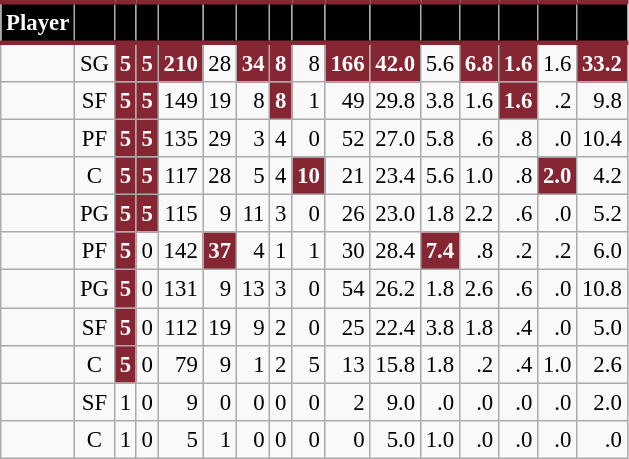<table class="wikitable sortable" style="font-size: 95%; text-align:right;">
<tr>
<th style="background:#010101; color:#FFFFFF; border-top:#862633 3px solid; border-bottom:#862633 3px solid;">Player</th>
<th style="background:#010101; color:#FFFFFF; border-top:#862633 3px solid; border-bottom:#862633 3px solid;"></th>
<th style="background:#010101; color:#FFFFFF; border-top:#862633 3px solid; border-bottom:#862633 3px solid;"></th>
<th style="background:#010101; color:#FFFFFF; border-top:#862633 3px solid; border-bottom:#862633 3px solid;"></th>
<th style="background:#010101; color:#FFFFFF; border-top:#862633 3px solid; border-bottom:#862633 3px solid;"></th>
<th style="background:#010101; color:#FFFFFF; border-top:#862633 3px solid; border-bottom:#862633 3px solid;"></th>
<th style="background:#010101; color:#FFFFFF; border-top:#862633 3px solid; border-bottom:#862633 3px solid;"></th>
<th style="background:#010101; color:#FFFFFF; border-top:#862633 3px solid; border-bottom:#862633 3px solid;"></th>
<th style="background:#010101; color:#FFFFFF; border-top:#862633 3px solid; border-bottom:#862633 3px solid;"></th>
<th style="background:#010101; color:#FFFFFF; border-top:#862633 3px solid; border-bottom:#862633 3px solid;"></th>
<th style="background:#010101; color:#FFFFFF; border-top:#862633 3px solid; border-bottom:#862633 3px solid;"></th>
<th style="background:#010101; color:#FFFFFF; border-top:#862633 3px solid; border-bottom:#862633 3px solid;"></th>
<th style="background:#010101; color:#FFFFFF; border-top:#862633 3px solid; border-bottom:#862633 3px solid;"></th>
<th style="background:#010101; color:#FFFFFF; border-top:#862633 3px solid; border-bottom:#862633 3px solid;"></th>
<th style="background:#010101; color:#FFFFFF; border-top:#862633 3px solid; border-bottom:#862633 3px solid;"></th>
<th style="background:#010101; color:#FFFFFF; border-top:#862633 3px solid; border-bottom:#862633 3px solid;"></th>
</tr>
<tr>
<td style="text-align:left;"></td>
<td style="text-align:center;">SG</td>
<td style="background:#862633; color:#FFFFFF;"><strong>5</strong></td>
<td style="background:#862633; color:#FFFFFF;"><strong>5</strong></td>
<td style="background:#862633; color:#FFFFFF;"><strong>210</strong></td>
<td>28</td>
<td style="background:#862633; color:#FFFFFF;"><strong>34</strong></td>
<td style="background:#862633; color:#FFFFFF;"><strong>8</strong></td>
<td>8</td>
<td style="background:#862633; color:#FFFFFF;"><strong>166</strong></td>
<td style="background:#862633; color:#FFFFFF;"><strong>42.0</strong></td>
<td>5.6</td>
<td style="background:#862633; color:#FFFFFF;"><strong>6.8</strong></td>
<td style="background:#862633; color:#FFFFFF;"><strong>1.6</strong></td>
<td>1.6</td>
<td style="background:#862633; color:#FFFFFF;"><strong>33.2</strong></td>
</tr>
<tr>
<td style="text-align:left;"></td>
<td style="text-align:center;">SF</td>
<td style="background:#862633; color:#FFFFFF;"><strong>5</strong></td>
<td style="background:#862633; color:#FFFFFF;"><strong>5</strong></td>
<td>149</td>
<td>19</td>
<td>8</td>
<td style="background:#862633; color:#FFFFFF;"><strong>8</strong></td>
<td>1</td>
<td>49</td>
<td>29.8</td>
<td>3.8</td>
<td>1.6</td>
<td style="background:#862633; color:#FFFFFF;"><strong>1.6</strong></td>
<td>.2</td>
<td>9.8</td>
</tr>
<tr>
<td style="text-align:left;"></td>
<td style="text-align:center;">PF</td>
<td style="background:#862633; color:#FFFFFF;"><strong>5</strong></td>
<td style="background:#862633; color:#FFFFFF;"><strong>5</strong></td>
<td>135</td>
<td>29</td>
<td>3</td>
<td>4</td>
<td>0</td>
<td>52</td>
<td>27.0</td>
<td>5.8</td>
<td>.6</td>
<td>.8</td>
<td>.0</td>
<td>10.4</td>
</tr>
<tr>
<td style="text-align:left;"></td>
<td style="text-align:center;">C</td>
<td style="background:#862633; color:#FFFFFF;"><strong>5</strong></td>
<td style="background:#862633; color:#FFFFFF;"><strong>5</strong></td>
<td>117</td>
<td>28</td>
<td>5</td>
<td>4</td>
<td style="background:#862633; color:#FFFFFF;"><strong>10</strong></td>
<td>21</td>
<td>23.4</td>
<td>5.6</td>
<td>1.0</td>
<td>.8</td>
<td style="background:#862633; color:#FFFFFF;"><strong>2.0</strong></td>
<td>4.2</td>
</tr>
<tr>
<td style="text-align:left;"></td>
<td style="text-align:center;">PG</td>
<td style="background:#862633; color:#FFFFFF;"><strong>5</strong></td>
<td style="background:#862633; color:#FFFFFF;"><strong>5</strong></td>
<td>115</td>
<td>9</td>
<td>11</td>
<td>3</td>
<td>0</td>
<td>26</td>
<td>23.0</td>
<td>1.8</td>
<td>2.2</td>
<td>.6</td>
<td>.0</td>
<td>5.2</td>
</tr>
<tr>
<td style="text-align:left;"></td>
<td style="text-align:center;">PF</td>
<td style="background:#862633; color:#FFFFFF;"><strong>5</strong></td>
<td>0</td>
<td>142</td>
<td style="background:#862633; color:#FFFFFF;"><strong>37</strong></td>
<td>4</td>
<td>1</td>
<td>1</td>
<td>30</td>
<td>28.4</td>
<td style="background:#862633; color:#FFFFFF;"><strong>7.4</strong></td>
<td>.8</td>
<td>.2</td>
<td>.2</td>
<td>6.0</td>
</tr>
<tr>
<td style="text-align:left;"></td>
<td style="text-align:center;">PG</td>
<td style="background:#862633; color:#FFFFFF;"><strong>5</strong></td>
<td>0</td>
<td>131</td>
<td>9</td>
<td>13</td>
<td>3</td>
<td>0</td>
<td>54</td>
<td>26.2</td>
<td>1.8</td>
<td>2.6</td>
<td>.6</td>
<td>.0</td>
<td>10.8</td>
</tr>
<tr>
<td style="text-align:left;"></td>
<td style="text-align:center;">SF</td>
<td style="background:#862633; color:#FFFFFF;"><strong>5</strong></td>
<td>0</td>
<td>112</td>
<td>19</td>
<td>9</td>
<td>2</td>
<td>0</td>
<td>25</td>
<td>22.4</td>
<td>3.8</td>
<td>1.8</td>
<td>.4</td>
<td>.0</td>
<td>5.0</td>
</tr>
<tr>
<td style="text-align:left;"></td>
<td style="text-align:center;">C</td>
<td style="background:#862633; color:#FFFFFF;"><strong>5</strong></td>
<td>0</td>
<td>79</td>
<td>9</td>
<td>1</td>
<td>2</td>
<td>5</td>
<td>13</td>
<td>15.8</td>
<td>1.8</td>
<td>.2</td>
<td>.4</td>
<td>1.0</td>
<td>2.6</td>
</tr>
<tr>
<td style="text-align:left;"></td>
<td style="text-align:center;">SF</td>
<td>1</td>
<td>0</td>
<td>9</td>
<td>0</td>
<td>0</td>
<td>0</td>
<td>0</td>
<td>2</td>
<td>9.0</td>
<td>.0</td>
<td>.0</td>
<td>.0</td>
<td>.0</td>
<td>2.0</td>
</tr>
<tr>
<td style="text-align:left;"></td>
<td style="text-align:center;">C</td>
<td>1</td>
<td>0</td>
<td>5</td>
<td>1</td>
<td>0</td>
<td>0</td>
<td>0</td>
<td>0</td>
<td>5.0</td>
<td>1.0</td>
<td>.0</td>
<td>.0</td>
<td>.0</td>
<td>.0</td>
</tr>
</table>
